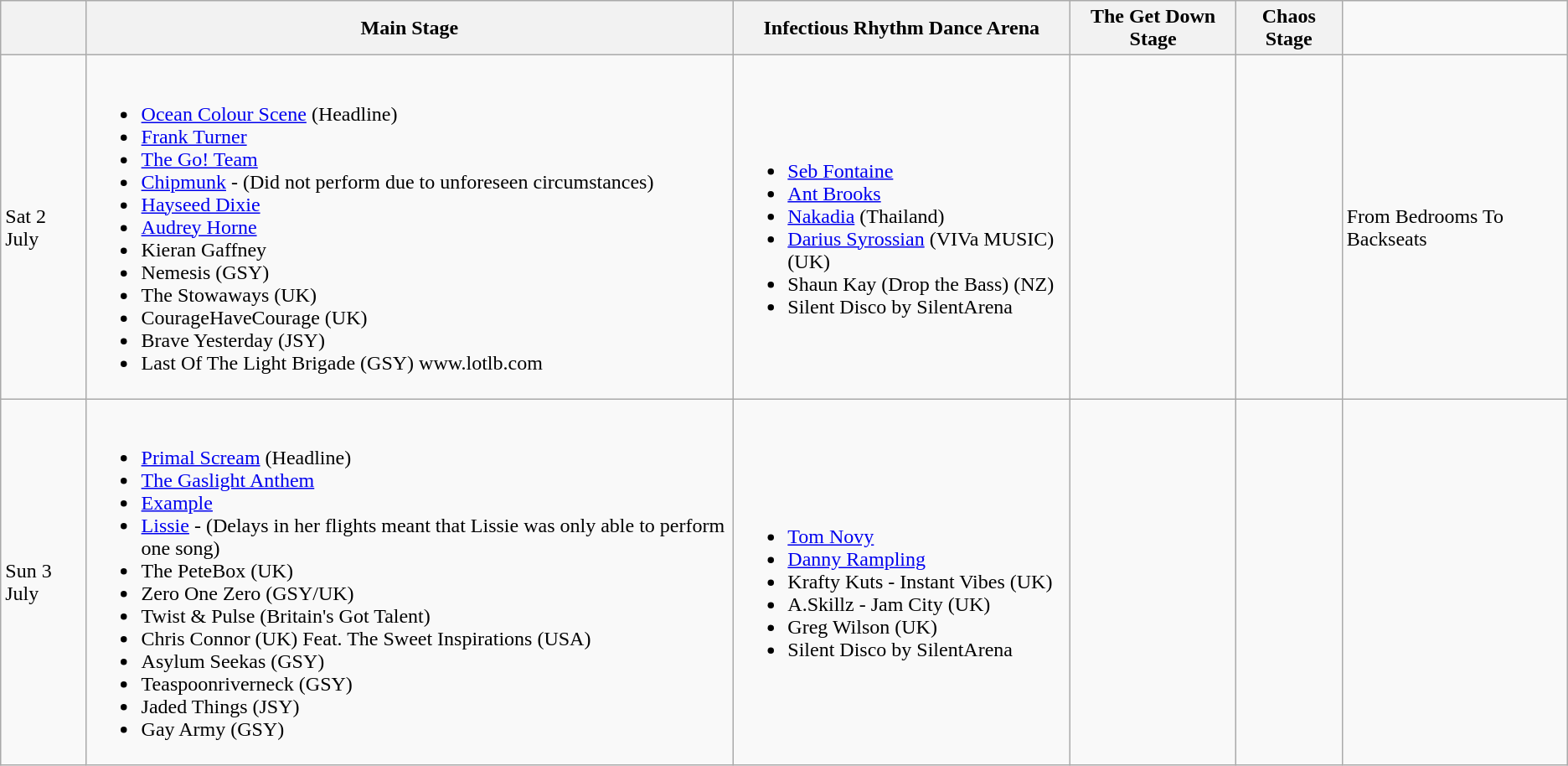<table class="wikitable">
<tr>
<th></th>
<th>Main Stage</th>
<th>Infectious Rhythm Dance Arena</th>
<th>The Get Down Stage</th>
<th>Chaos Stage</th>
</tr>
<tr>
<td>Sat 2 July</td>
<td><br><ul><li><a href='#'>Ocean Colour Scene</a> (Headline)</li><li><a href='#'>Frank Turner</a></li><li><a href='#'>The Go! Team</a></li><li><a href='#'>Chipmunk</a> - (Did not perform due to unforeseen circumstances)</li><li><a href='#'>Hayseed Dixie</a></li><li><a href='#'>Audrey Horne</a></li><li>Kieran Gaffney</li><li>Nemesis (GSY)</li><li>The Stowaways (UK)</li><li>CourageHaveCourage (UK)</li><li>Brave Yesterday (JSY)</li><li>Last Of The Light Brigade (GSY) www.lotlb.com</li></ul></td>
<td><br><ul><li><a href='#'>Seb Fontaine</a></li><li><a href='#'>Ant Brooks</a></li><li><a href='#'>Nakadia</a> (Thailand)</li><li><a href='#'>Darius Syrossian</a> (VIVa MUSIC) (UK)</li><li>Shaun Kay (Drop the Bass) (NZ)</li><li>Silent Disco by SilentArena</li></ul></td>
<td></td>
<td></td>
<td>From Bedrooms To Backseats</td>
</tr>
<tr>
<td>Sun 3 July</td>
<td><br><ul><li><a href='#'>Primal Scream</a> (Headline)</li><li><a href='#'>The Gaslight Anthem</a></li><li><a href='#'>Example</a></li><li><a href='#'>Lissie</a> - (Delays in her flights meant that Lissie was only able to perform one song)</li><li>The PeteBox (UK)</li><li>Zero One Zero (GSY/UK)</li><li>Twist & Pulse (Britain's Got Talent)</li><li>Chris Connor (UK) Feat. The Sweet Inspirations (USA)</li><li>Asylum Seekas (GSY)</li><li>Teaspoonriverneck (GSY)</li><li>Jaded Things (JSY)</li><li>Gay Army (GSY)</li></ul></td>
<td><br><ul><li><a href='#'>Tom Novy</a></li><li><a href='#'>Danny Rampling</a></li><li>Krafty Kuts - Instant Vibes (UK)</li><li>A.Skillz - Jam City (UK)</li><li>Greg Wilson (UK)</li><li>Silent Disco by SilentArena</li></ul></td>
<td></td>
<td></td>
<td></td>
</tr>
</table>
